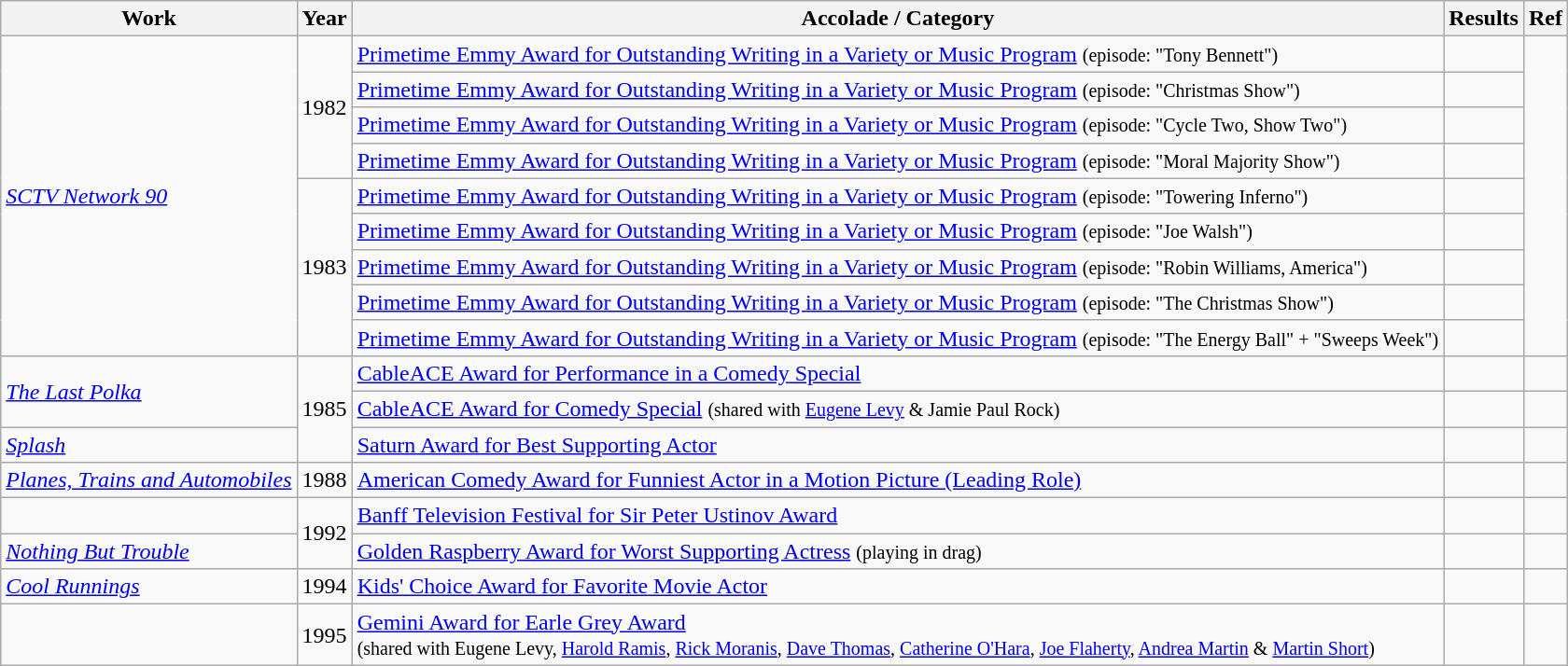<table class="wikitable">
<tr>
<th>Work</th>
<th>Year</th>
<th>Accolade / Category</th>
<th>Results</th>
<th>Ref</th>
</tr>
<tr>
<td rowspan="9"><em><a href='#'>SCTV Network 90</a></em></td>
<td rowspan="4">1982</td>
<td><a href='#'>Primetime Emmy Award for Outstanding Writing in a Variety or Music Program</a> <small>(episode: "Tony Bennett")</small></td>
<td></td>
<td rowspan="9"></td>
</tr>
<tr>
<td><a href='#'>Primetime Emmy Award for Outstanding Writing in a Variety or Music Program</a> <small>(episode: "Christmas Show")</small></td>
<td></td>
</tr>
<tr>
<td><a href='#'>Primetime Emmy Award for Outstanding Writing in a Variety or Music Program</a> <small>(episode: "Cycle Two, Show Two")</small></td>
<td></td>
</tr>
<tr>
<td><a href='#'>Primetime Emmy Award for Outstanding Writing in a Variety or Music Program</a> <small>(episode: "Moral Majority Show")</small></td>
<td></td>
</tr>
<tr>
<td rowspan="5">1983</td>
<td><a href='#'>Primetime Emmy Award for Outstanding Writing in a Variety or Music Program</a> <small>(episode: "Towering Inferno")</small></td>
<td></td>
</tr>
<tr>
<td><a href='#'>Primetime Emmy Award for Outstanding Writing in a Variety or Music Program</a> <small>(episode: "Joe Walsh")</small></td>
<td></td>
</tr>
<tr>
<td><a href='#'>Primetime Emmy Award for Outstanding Writing in a Variety or Music Program</a> <small>(episode: "Robin Williams, America")</small></td>
<td></td>
</tr>
<tr>
<td><a href='#'>Primetime Emmy Award for Outstanding Writing in a Variety or Music Program</a> <small>(episode: "The Christmas Show")</small></td>
<td></td>
</tr>
<tr>
<td><a href='#'>Primetime Emmy Award for Outstanding Writing in a Variety or Music Program</a> <small>(episode: "The Energy Ball" + "Sweeps Week")</small></td>
<td></td>
</tr>
<tr>
<td rowspan="2"><em><a href='#'>The Last Polka</a></em></td>
<td rowspan="3">1985</td>
<td><a href='#'>CableACE Award for Performance in a Comedy Special</a></td>
<td></td>
<td></td>
</tr>
<tr>
<td><a href='#'>CableACE Award for Comedy Special</a> <small>(shared with <a href='#'>Eugene Levy</a> & Jamie Paul Rock)</small></td>
<td></td>
<td></td>
</tr>
<tr>
<td><em><a href='#'>Splash</a></em></td>
<td><a href='#'>Saturn Award for Best Supporting Actor</a></td>
<td></td>
<td></td>
</tr>
<tr>
<td><em><a href='#'>Planes, Trains and Automobiles</a></em></td>
<td>1988</td>
<td><a href='#'>American Comedy Award for Funniest Actor in a Motion Picture (Leading Role)</a></td>
<td></td>
<td></td>
</tr>
<tr>
<td></td>
<td rowspan="2">1992</td>
<td><a href='#'>Banff Television Festival for Sir Peter Ustinov Award</a></td>
<td></td>
<td></td>
</tr>
<tr>
<td><em><a href='#'>Nothing But Trouble</a></em></td>
<td><a href='#'>Golden Raspberry Award for Worst Supporting Actress</a> <small>(playing in drag)</small></td>
<td></td>
<td></td>
</tr>
<tr>
<td><em><a href='#'>Cool Runnings</a></em></td>
<td>1994</td>
<td><a href='#'>Kids' Choice Award for Favorite Movie Actor</a></td>
<td></td>
<td></td>
</tr>
<tr>
<td></td>
<td>1995</td>
<td><a href='#'>Gemini Award for Earle Grey Award</a> <br> <small>(shared with Eugene Levy, <a href='#'>Harold Ramis</a>, <a href='#'>Rick Moranis</a>, <a href='#'>Dave Thomas</a>, <a href='#'>Catherine O'Hara</a>, <a href='#'>Joe Flaherty</a>, <a href='#'>Andrea Martin</a> & <a href='#'>Martin Short</a>)</small></td>
<td></td>
<td></td>
</tr>
</table>
